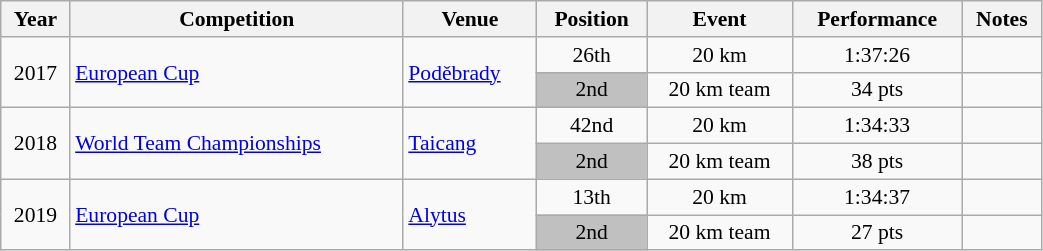<table class="wikitable" width=55% style="font-size:90%; text-align:center;">
<tr>
<th>Year</th>
<th>Competition</th>
<th>Venue</th>
<th>Position</th>
<th>Event</th>
<th>Performance</th>
<th>Notes</th>
</tr>
<tr>
<td rowspan=2>2017</td>
<td rowspan=2 align=left><a href='#'>European Cup</a></td>
<td rowspan=2 align=left> <a href='#'>Poděbrady</a></td>
<td>26th</td>
<td>20 km</td>
<td>1:37:26</td>
<td></td>
</tr>
<tr>
<td bgcolor=silver>2nd</td>
<td>20 km team</td>
<td>34 pts</td>
<td></td>
</tr>
<tr>
<td rowspan=2>2018</td>
<td rowspan=2 align=left><a href='#'>World Team Championships</a></td>
<td rowspan=2 align=left> <a href='#'>Taicang</a></td>
<td>42nd</td>
<td>20 km</td>
<td>1:34:33</td>
<td></td>
</tr>
<tr>
<td bgcolor=silver>2nd</td>
<td>20 km team</td>
<td>38 pts</td>
<td></td>
</tr>
<tr>
<td rowspan=2>2019</td>
<td rowspan=2 align=left><a href='#'>European Cup</a></td>
<td rowspan=2 align=left> <a href='#'>Alytus</a></td>
<td>13th</td>
<td>20 km</td>
<td>1:34:37</td>
<td></td>
</tr>
<tr>
<td bgcolor=silver>2nd</td>
<td>20 km team</td>
<td>27 pts</td>
<td></td>
</tr>
</table>
